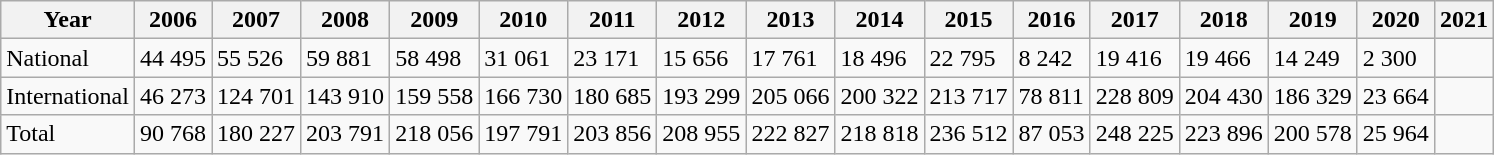<table class="wikitable">
<tr>
<th>Year</th>
<th>2006</th>
<th>2007</th>
<th>2008</th>
<th>2009</th>
<th>2010</th>
<th>2011</th>
<th>2012</th>
<th>2013</th>
<th>2014</th>
<th>2015</th>
<th>2016</th>
<th>2017</th>
<th>2018</th>
<th>2019</th>
<th>2020</th>
<th>2021</th>
</tr>
<tr>
<td>National</td>
<td>44 495</td>
<td>55 526</td>
<td>59 881</td>
<td>58 498</td>
<td>31 061</td>
<td>23 171</td>
<td>15 656</td>
<td>17 761</td>
<td>18 496</td>
<td>22 795</td>
<td>8 242</td>
<td>19 416</td>
<td>19 466</td>
<td>14 249</td>
<td>2 300</td>
<td></td>
</tr>
<tr>
<td>International</td>
<td>46 273</td>
<td>124 701</td>
<td>143 910</td>
<td>159 558</td>
<td>166 730</td>
<td>180 685</td>
<td>193 299</td>
<td>205 066</td>
<td>200 322</td>
<td>213 717</td>
<td>78 811</td>
<td>228 809</td>
<td>204 430</td>
<td>186 329</td>
<td>23 664</td>
<td></td>
</tr>
<tr>
<td>Total</td>
<td>90 768</td>
<td>180 227</td>
<td>203 791</td>
<td>218 056</td>
<td>197 791</td>
<td>203 856</td>
<td>208 955</td>
<td>222 827</td>
<td>218 818</td>
<td>236 512</td>
<td>87 053</td>
<td>248 225</td>
<td>223 896</td>
<td>200 578</td>
<td>25 964</td>
<td></td>
</tr>
</table>
